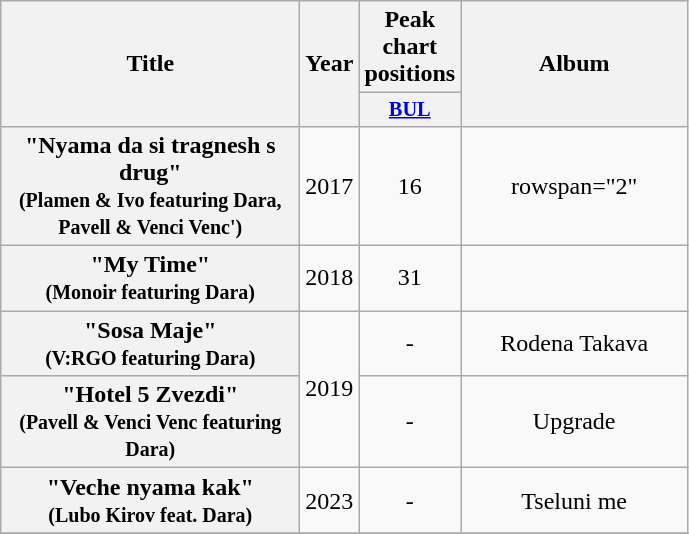<table class="wikitable plainrowheaders" style="text-align:center;">
<tr>
<th rowspan="2" scope="col" style="width:12em;">Title</th>
<th rowspan="2" scope="col">Year</th>
<th colspan="1" scope="col">Peak chart positions</th>
<th rowspan="2" scope="col" style="width:9em;">Album</th>
</tr>
<tr>
<th scope="col" style="width:2.5em;font-size:85%;"><a href='#'>BUL</a><br></th>
</tr>
<tr>
<th scope="row">"Nyama da si tragnesh s drug"<br><small>(Plamen & Ivo featuring Dara, Pavell & Venci Venc')</small><br></th>
<td>2017</td>
<td>16</td>
<td>rowspan="2" </td>
</tr>
<tr>
<th scope="row">"My Time"<br><small>(Monoir featuring Dara)</small><br></th>
<td>2018</td>
<td>31</td>
</tr>
<tr>
<th scope="row">"Sosa Maje"<br><small>(V:RGO featuring Dara)</small><br></th>
<td rowspan="2">2019</td>
<td>-</td>
<td>Rodena Takava</td>
</tr>
<tr>
<th scope="row">"Hotel 5 Zvezdi"<br><small>(Pavell & Venci Venc featuring Dara)</small><br></th>
<td>-</td>
<td>Upgrade</td>
</tr>
<tr>
<th scope="row">"Veche nyama kak"<br><small>(Lubo Kirov feat. Dara)</small><br></th>
<td>2023</td>
<td>-</td>
<td>Tseluni me</td>
</tr>
<tr>
</tr>
</table>
